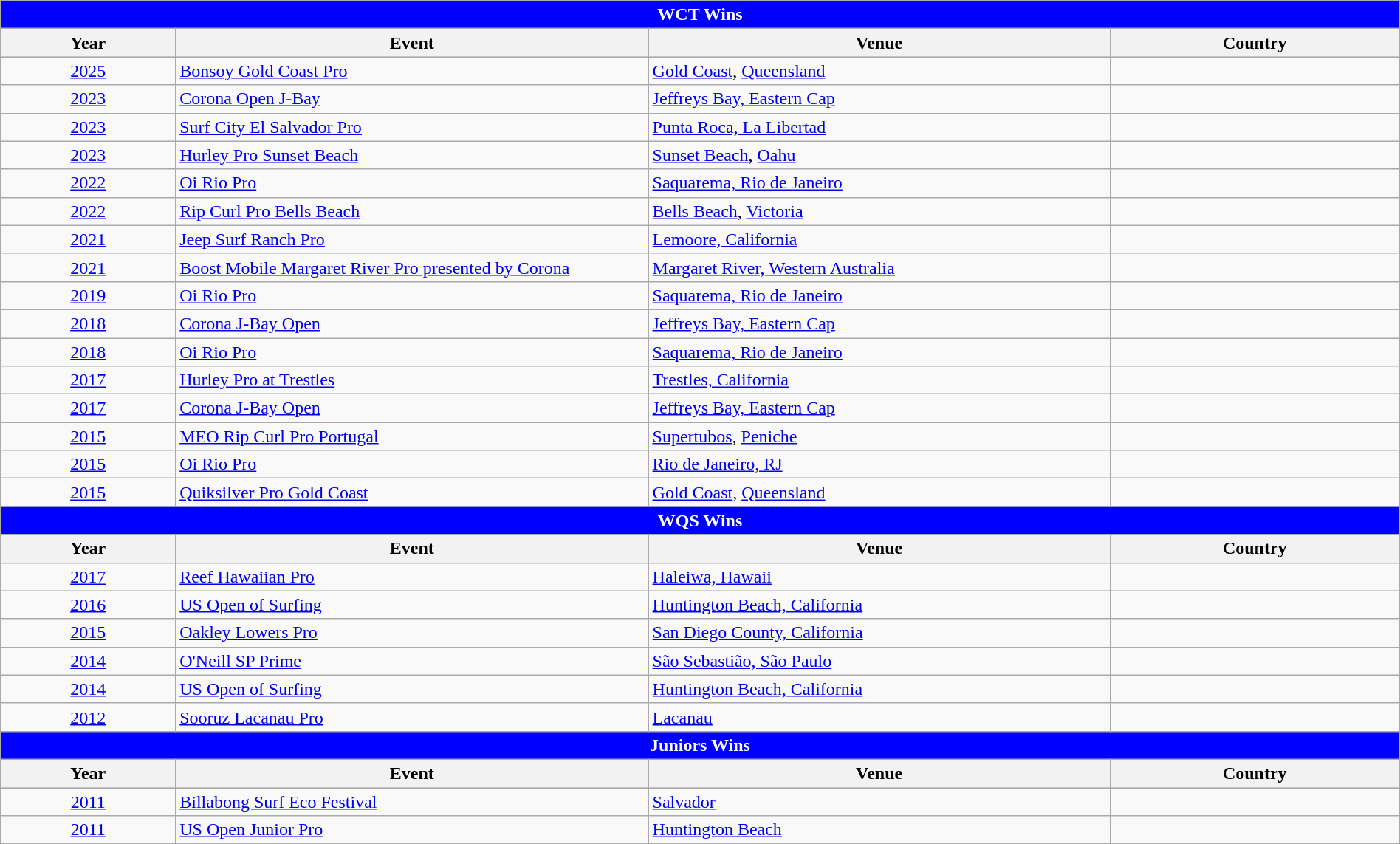<table class="wikitable" style="width:100%;">
<tr bgcolor=skyblue>
<td colspan=4; style="background: blue; color: white" align="center"><strong>WCT Wins</strong></td>
</tr>
<tr bgcolor=#bdb76b>
<th>Year</th>
<th>Event</th>
<th>Venue</th>
<th>Country</th>
</tr>
<tr>
<td style="text-align:center"><a href='#'>2025</a></td>
<td><a href='#'>Bonsoy Gold Coast Pro</a></td>
<td><a href='#'>Gold Coast</a>, <a href='#'>Queensland</a></td>
<td></td>
</tr>
<tr>
<td style="text-align:center"><a href='#'>2023</a></td>
<td><a href='#'>Corona Open J-Bay</a></td>
<td><a href='#'>Jeffreys Bay, Eastern Cap</a></td>
<td></td>
</tr>
<tr>
<td style="text-align:center"><a href='#'>2023</a></td>
<td><a href='#'>Surf City El Salvador Pro</a></td>
<td><a href='#'>Punta Roca, La Libertad</a></td>
<td></td>
</tr>
<tr>
<td style=text-align:center><a href='#'>2023</a></td>
<td><a href='#'>Hurley Pro Sunset Beach</a></td>
<td><a href='#'>Sunset Beach</a>, <a href='#'>Oahu</a></td>
<td></td>
</tr>
<tr>
<td style=text-align:center><a href='#'>2022</a></td>
<td><a href='#'>Oi Rio Pro</a></td>
<td><a href='#'>Saquarema, Rio de Janeiro</a></td>
<td></td>
</tr>
<tr>
<td style=text-align:center><a href='#'>2022</a></td>
<td><a href='#'>Rip Curl Pro Bells Beach</a></td>
<td><a href='#'>Bells Beach</a>, <a href='#'> Victoria</a></td>
<td></td>
</tr>
<tr>
<td style=text-align:center><a href='#'>2021</a></td>
<td><a href='#'>Jeep Surf Ranch Pro</a></td>
<td><a href='#'>Lemoore, California</a></td>
<td></td>
</tr>
<tr>
<td style=text-align:center><a href='#'>2021</a></td>
<td><a href='#'>Boost Mobile Margaret River Pro presented by Corona</a></td>
<td><a href='#'>Margaret River, Western Australia</a></td>
<td></td>
</tr>
<tr>
<td style=text-align:center><a href='#'>2019</a></td>
<td><a href='#'>Oi Rio Pro</a></td>
<td><a href='#'>Saquarema, Rio de Janeiro</a></td>
<td></td>
</tr>
<tr>
<td style=text-align:center><a href='#'>2018</a></td>
<td><a href='#'>Corona J-Bay Open</a></td>
<td><a href='#'>Jeffreys Bay, Eastern Cap</a></td>
<td></td>
</tr>
<tr>
<td style=text-align:center><a href='#'>2018</a></td>
<td><a href='#'>Oi Rio Pro</a></td>
<td><a href='#'>Saquarema, Rio de Janeiro</a></td>
<td></td>
</tr>
<tr>
<td style=text-align:center><a href='#'>2017</a></td>
<td><a href='#'>Hurley Pro at Trestles</a></td>
<td><a href='#'>Trestles, California</a></td>
<td></td>
</tr>
<tr>
<td style=text-align:center><a href='#'>2017</a></td>
<td><a href='#'>Corona J-Bay Open</a></td>
<td><a href='#'>Jeffreys Bay, Eastern Cap</a></td>
<td></td>
</tr>
<tr>
<td style=text-align:center><a href='#'>2015</a></td>
<td><a href='#'>MEO Rip Curl Pro Portugal</a></td>
<td><a href='#'>Supertubos</a>, <a href='#'>Peniche</a></td>
<td></td>
</tr>
<tr>
<td style=text-align:center><a href='#'>2015</a></td>
<td><a href='#'>Oi Rio Pro</a></td>
<td><a href='#'>Rio de Janeiro, RJ</a></td>
<td></td>
</tr>
<tr>
<td style=text-align:center><a href='#'>2015</a></td>
<td><a href='#'>Quiksilver Pro Gold Coast</a></td>
<td><a href='#'>Gold Coast</a>, <a href='#'>Queensland</a></td>
<td></td>
</tr>
<tr>
<td colspan=4; style="background: blue; color: white" align="center"><strong>WQS Wins</strong></td>
</tr>
<tr bgcolor=#bdb76b>
<th>Year</th>
<th width=   33.8%>Event</th>
<th width=     33%>Venue</th>
<th>Country</th>
</tr>
<tr>
<td style=text-align:center><a href='#'>2017</a></td>
<td><a href='#'>Reef Hawaiian Pro</a></td>
<td><a href='#'>Haleiwa, Hawaii</a></td>
<td></td>
</tr>
<tr>
<td style=text-align:center><a href='#'>2016</a></td>
<td><a href='#'>US Open of Surfing</a></td>
<td><a href='#'>Huntington Beach, California</a></td>
<td></td>
</tr>
<tr>
<td style=text-align:center><a href='#'>2015</a></td>
<td><a href='#'>Oakley Lowers Pro</a></td>
<td><a href='#'>San Diego County, California</a></td>
<td></td>
</tr>
<tr>
<td style=text-align:center><a href='#'>2014</a></td>
<td><a href='#'>O'Neill SP Prime</a></td>
<td><a href='#'>São Sebastião, São Paulo</a></td>
<td></td>
</tr>
<tr>
<td style=text-align:center><a href='#'>2014</a></td>
<td><a href='#'>US Open of Surfing</a></td>
<td><a href='#'>Huntington Beach, California</a></td>
<td></td>
</tr>
<tr>
<td style=text-align:center><a href='#'>2012</a></td>
<td><a href='#'>Sooruz Lacanau Pro</a></td>
<td><a href='#'>Lacanau</a></td>
<td></td>
</tr>
<tr>
<td colspan=4; style="background: blue; color: white" align="center"><strong>Juniors Wins</strong></td>
</tr>
<tr bgcolor=#bdb76b>
<th>Year</th>
<th width=   33.8%>Event</th>
<th width=     33%>Venue</th>
<th>Country</th>
</tr>
<tr>
<td style=text-align:center><a href='#'>2011</a></td>
<td><a href='#'>Billabong Surf Eco Festival</a></td>
<td><a href='#'>Salvador</a></td>
<td></td>
</tr>
<tr>
<td style=text-align:center><a href='#'>2011</a></td>
<td><a href='#'>US Open Junior Pro</a></td>
<td><a href='#'>Huntington Beach</a></td>
<td></td>
</tr>
</table>
